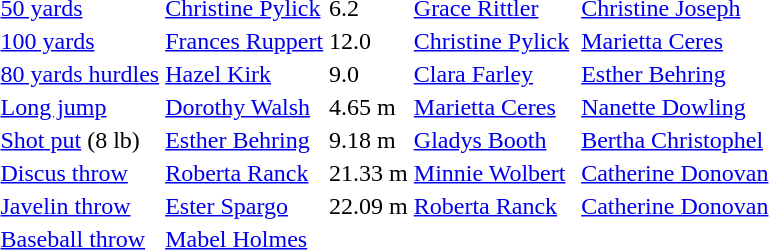<table>
<tr>
<td><a href='#'>50 yards</a></td>
<td><a href='#'>Christine Pylick</a></td>
<td>6.2</td>
<td><a href='#'>Grace Rittler</a></td>
<td></td>
<td><a href='#'>Christine Joseph</a></td>
<td></td>
</tr>
<tr>
<td><a href='#'>100 yards</a></td>
<td><a href='#'>Frances Ruppert</a></td>
<td>12.0</td>
<td><a href='#'>Christine Pylick</a></td>
<td></td>
<td><a href='#'>Marietta Ceres</a></td>
<td></td>
</tr>
<tr>
<td><a href='#'>80 yards hurdles</a></td>
<td><a href='#'>Hazel Kirk</a></td>
<td>9.0</td>
<td><a href='#'>Clara Farley</a></td>
<td></td>
<td><a href='#'>Esther Behring</a></td>
<td></td>
</tr>
<tr>
<td><a href='#'>Long jump</a></td>
<td><a href='#'>Dorothy Walsh</a></td>
<td>4.65 m</td>
<td><a href='#'>Marietta Ceres</a></td>
<td></td>
<td><a href='#'>Nanette Dowling</a></td>
<td></td>
</tr>
<tr>
<td><a href='#'>Shot put</a> (8 lb)</td>
<td><a href='#'>Esther Behring</a></td>
<td>9.18 m</td>
<td><a href='#'>Gladys Booth</a></td>
<td></td>
<td><a href='#'>Bertha Christophel</a></td>
<td></td>
</tr>
<tr>
<td><a href='#'>Discus throw</a></td>
<td><a href='#'>Roberta Ranck</a></td>
<td>21.33 m</td>
<td><a href='#'>Minnie Wolbert</a></td>
<td></td>
<td><a href='#'>Catherine Donovan</a></td>
<td></td>
</tr>
<tr>
<td><a href='#'>Javelin throw</a></td>
<td><a href='#'>Ester Spargo</a></td>
<td>22.09 m</td>
<td><a href='#'>Roberta Ranck</a></td>
<td></td>
<td><a href='#'>Catherine Donovan</a></td>
<td></td>
</tr>
<tr>
<td><a href='#'>Baseball throw</a></td>
<td><a href='#'>Mabel Holmes</a></td>
<td></td>
<td></td>
<td></td>
<td></td>
<td></td>
</tr>
</table>
